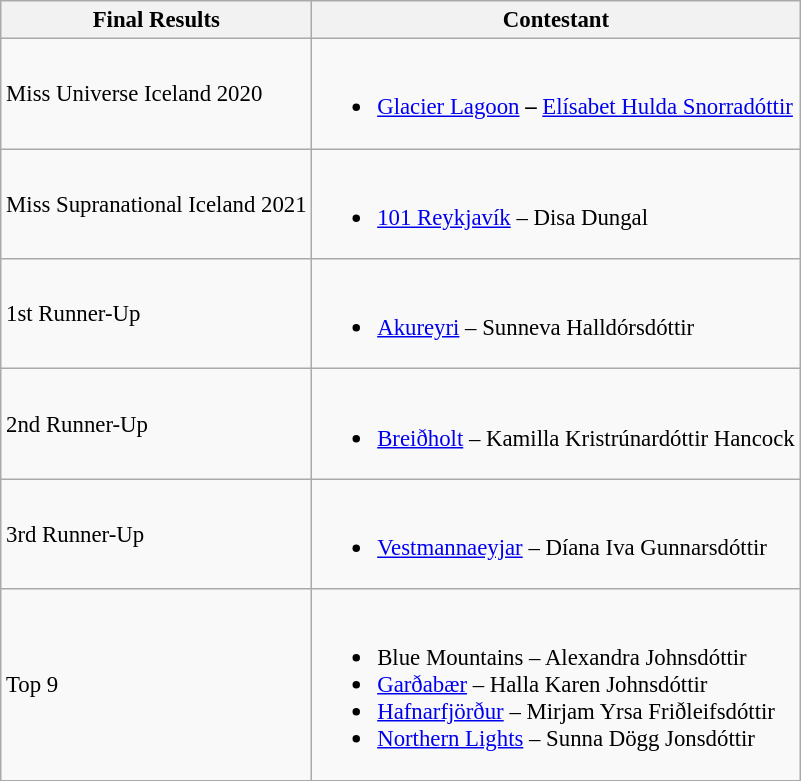<table class="wikitable " style="font-size: 95%;">
<tr>
<th>Final Results</th>
<th>Contestant</th>
</tr>
<tr>
<td>Miss Universe Iceland 2020</td>
<td><br><ul><li><a href='#'>Glacier Lagoon</a><strong> – </strong><a href='#'>Elísabet Hulda Snorradóttir</a></li></ul></td>
</tr>
<tr>
<td>Miss Supranational Iceland 2021</td>
<td><br><ul><li><a href='#'>101 Reykjavík</a> – Disa Dungal</li></ul></td>
</tr>
<tr>
<td>1st Runner-Up</td>
<td><br><ul><li><a href='#'>Akureyri</a> – Sunneva Halldórsdóttir</li></ul></td>
</tr>
<tr>
<td>2nd Runner-Up</td>
<td><br><ul><li><a href='#'>Breiðholt</a> – Kamilla Kristrúnardóttir Hancock</li></ul></td>
</tr>
<tr>
<td>3rd Runner-Up</td>
<td><br><ul><li><a href='#'>Vestmannaeyjar</a> – Díana Iva Gunnarsdóttir</li></ul></td>
</tr>
<tr>
<td>Top 9</td>
<td><br><ul><li>Blue Mountains – Alexandra  Johnsdóttir</li><li><a href='#'>Garðabær</a> – Halla Karen Johnsdóttir</li><li><a href='#'>Hafnarfjörður</a> – Mirjam Yrsa Friðleifsdóttir</li><li><a href='#'>Northern Lights</a> – Sunna Dögg Jonsdóttir</li></ul></td>
</tr>
</table>
